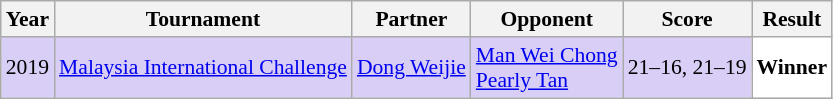<table class="sortable wikitable" style="font-size: 90%;">
<tr>
<th>Year</th>
<th>Tournament</th>
<th>Partner</th>
<th>Opponent</th>
<th>Score</th>
<th>Result</th>
</tr>
<tr style="background:#D8CEF6">
<td align="center">2019</td>
<td align="left"><a href='#'>Malaysia International Challenge</a></td>
<td align="left"> <a href='#'>Dong Weijie</a></td>
<td align="left"> <a href='#'>Man Wei Chong</a> <br>  <a href='#'>Pearly Tan</a></td>
<td align="left">21–16, 21–19</td>
<td style="text-align:left; background:white"> <strong>Winner</strong></td>
</tr>
</table>
